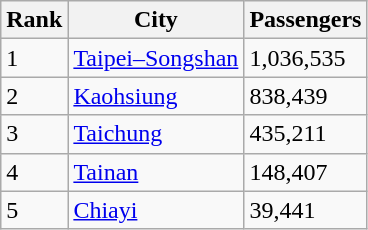<table class="wikitable">
<tr>
<th>Rank</th>
<th>City</th>
<th>Passengers</th>
</tr>
<tr>
<td>1</td>
<td><a href='#'>Taipei–Songshan</a></td>
<td>1,036,535</td>
</tr>
<tr>
<td>2</td>
<td><a href='#'>Kaohsiung</a></td>
<td>838,439</td>
</tr>
<tr>
<td>3</td>
<td><a href='#'>Taichung</a></td>
<td>435,211</td>
</tr>
<tr>
<td>4</td>
<td><a href='#'>Tainan</a></td>
<td>148,407</td>
</tr>
<tr>
<td>5</td>
<td><a href='#'>Chiayi</a></td>
<td>39,441</td>
</tr>
</table>
